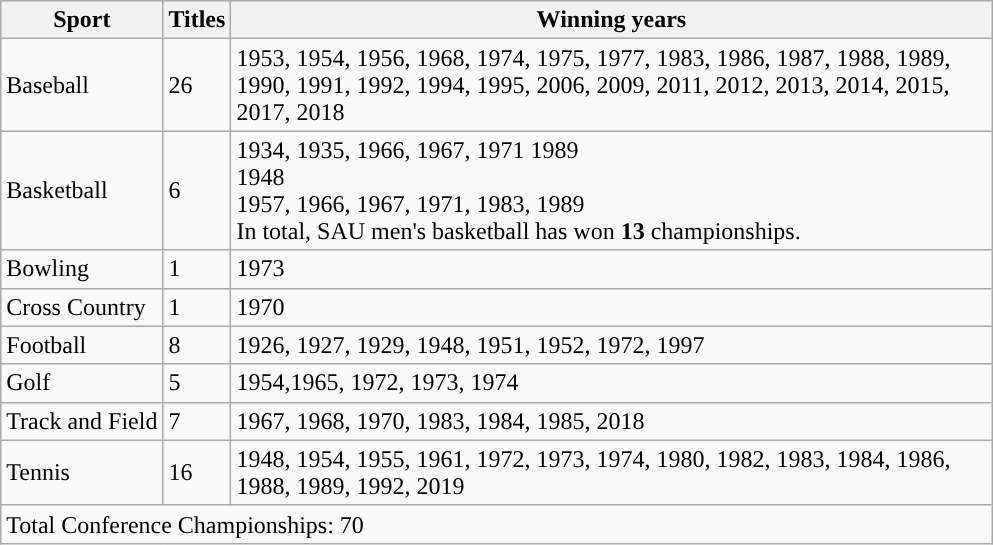<table class= wikitable>
<tr>
<th width=px>Sport</th>
<th width=px>Titles</th>
<th width=500px>Winning years</th>
</tr>
<tr>
<td>Baseball</td>
<td>26</td>
<td>1953, 1954, 1956, 1968, 1974, 1975, 1977, 1983, 1986, 1987, 1988, 1989, 1990, 1991, 1992, 1994, 1995, 2006, 2009, 2011, 2012, 2013, 2014, 2015, 2017, 2018</td>
</tr>
<tr>
<td>Basketball</td>
<td>6</td>
<td>1934, 1935, 1966, 1967, 1971 1989 <br> 1948 <br> 1957, 1966, 1967, 1971, 1983, 1989<br>In total, SAU men's basketball has won <strong>13</strong> championships.</td>
</tr>
<tr>
<td>Bowling</td>
<td>1</td>
<td>1973</td>
</tr>
<tr>
<td>Cross Country</td>
<td>1</td>
<td>1970</td>
</tr>
<tr>
<td>Football</td>
<td>8</td>
<td>1926, 1927, 1929, 1948, 1951, 1952, 1972, 1997</td>
</tr>
<tr>
<td>Golf</td>
<td>5</td>
<td>1954,1965, 1972, 1973, 1974</td>
</tr>
<tr>
<td>Track and Field</td>
<td>7</td>
<td>1967, 1968, 1970, 1983, 1984, 1985, 2018</td>
</tr>
<tr>
<td>Tennis</td>
<td>16</td>
<td>1948, 1954, 1955, 1961, 1972, 1973, 1974, 1980, 1982, 1983, 1984, 1986, 1988, 1989, 1992, 2019</td>
</tr>
<tr>
<td colspan="4">Total Conference Championships: 70</td>
</tr>
</table>
